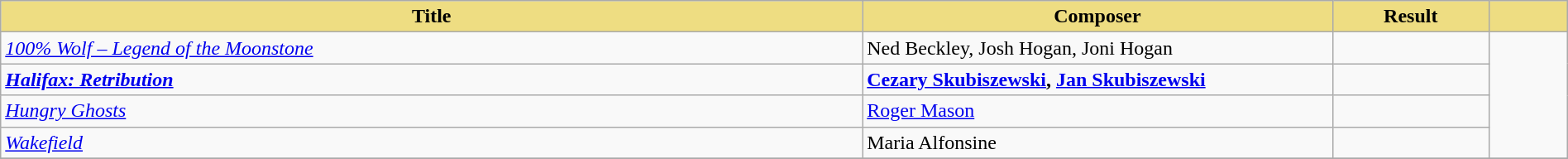<table class="wikitable" width=100%>
<tr>
<th style="width:55%;background:#EEDD82;">Title</th>
<th style="width:30%;background:#EEDD82;">Composer</th>
<th style="width:10%;background:#EEDD82;">Result</th>
<th style="width:5%;background:#EEDD82;"></th>
</tr>
<tr>
<td><em><a href='#'>100% Wolf – Legend of the Moonstone</a></em></td>
<td>Ned Beckley, Josh Hogan, Joni Hogan</td>
<td></td>
<td rowspan="4"><br></td>
</tr>
<tr>
<td><strong><em><a href='#'>Halifax: Retribution</a></em></strong></td>
<td><strong><a href='#'>Cezary Skubiszewski</a>, <a href='#'>Jan Skubiszewski</a></strong></td>
<td></td>
</tr>
<tr>
<td><em><a href='#'>Hungry Ghosts</a></em></td>
<td><a href='#'>Roger Mason</a></td>
<td></td>
</tr>
<tr>
<td><em><a href='#'>Wakefield</a></em></td>
<td>Maria Alfonsine</td>
<td></td>
</tr>
<tr>
</tr>
</table>
